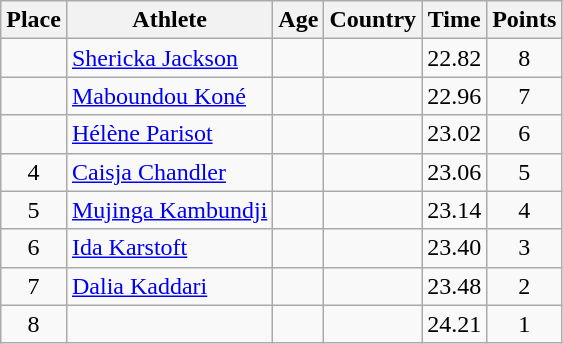<table class="wikitable mw-datatable sortable">
<tr>
<th>Place</th>
<th>Athlete</th>
<th>Age</th>
<th>Country</th>
<th>Time</th>
<th>Points</th>
</tr>
<tr>
<td align=center></td>
<td><a href='#'>Shericka Jackson</a></td>
<td></td>
<td></td>
<td>22.82</td>
<td align=center>8</td>
</tr>
<tr>
<td align=center></td>
<td><a href='#'>Maboundou Koné</a></td>
<td></td>
<td></td>
<td>22.96</td>
<td align=center>7</td>
</tr>
<tr>
<td align=center></td>
<td><a href='#'>Hélène Parisot</a></td>
<td></td>
<td></td>
<td>23.02</td>
<td align=center>6</td>
</tr>
<tr>
<td align=center>4</td>
<td><a href='#'>Caisja Chandler</a></td>
<td></td>
<td></td>
<td>23.06</td>
<td align=center>5</td>
</tr>
<tr>
<td align=center>5</td>
<td><a href='#'>Mujinga Kambundji</a></td>
<td></td>
<td></td>
<td>23.14</td>
<td align=center>4</td>
</tr>
<tr>
<td align=center>6</td>
<td><a href='#'>Ida Karstoft</a></td>
<td></td>
<td></td>
<td>23.40</td>
<td align=center>3</td>
</tr>
<tr>
<td align=center>7</td>
<td><a href='#'>Dalia Kaddari</a></td>
<td></td>
<td></td>
<td>23.48</td>
<td align=center>2</td>
</tr>
<tr>
<td align=center>8</td>
<td></td>
<td></td>
<td></td>
<td>24.21</td>
<td align=center>1</td>
</tr>
</table>
